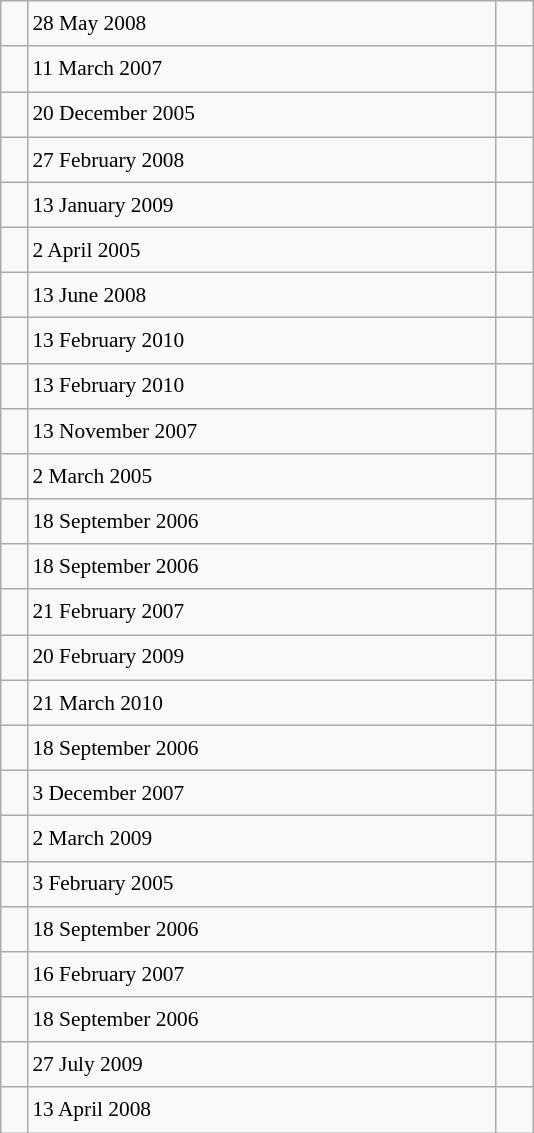<table class="wikitable" style="font-size: 89%; float: left; width: 25em; margin-right: 1em; line-height: 1.65em !important; height: 675px;">
<tr>
<td></td>
<td>28 May 2008</td>
<td> </td>
</tr>
<tr>
<td></td>
<td>11 March 2007</td>
<td> </td>
</tr>
<tr>
<td></td>
<td>20 December 2005</td>
<td> </td>
</tr>
<tr>
<td></td>
<td>27 February 2008</td>
<td> </td>
</tr>
<tr>
<td></td>
<td>13 January 2009</td>
<td> </td>
</tr>
<tr>
<td></td>
<td>2 April 2005</td>
<td> </td>
</tr>
<tr>
<td></td>
<td>13 June 2008</td>
<td> </td>
</tr>
<tr>
<td></td>
<td>13 February 2010</td>
<td> </td>
</tr>
<tr>
<td></td>
<td>13 February 2010</td>
<td> </td>
</tr>
<tr>
<td></td>
<td>13 November 2007</td>
<td> </td>
</tr>
<tr>
<td></td>
<td>2 March 2005</td>
<td> </td>
</tr>
<tr>
<td></td>
<td>18 September 2006</td>
<td> </td>
</tr>
<tr>
<td></td>
<td>18 September 2006</td>
<td> </td>
</tr>
<tr>
<td></td>
<td>21 February 2007</td>
<td> </td>
</tr>
<tr>
<td></td>
<td>20 February 2009</td>
<td> </td>
</tr>
<tr>
<td></td>
<td>21 March 2010</td>
<td> </td>
</tr>
<tr>
<td></td>
<td>18 September 2006</td>
<td> </td>
</tr>
<tr>
<td></td>
<td>3 December 2007</td>
<td> </td>
</tr>
<tr>
<td></td>
<td>2 March 2009</td>
<td> </td>
</tr>
<tr>
<td></td>
<td>3 February 2005</td>
<td> </td>
</tr>
<tr>
<td></td>
<td>18 September 2006</td>
<td> </td>
</tr>
<tr>
<td></td>
<td>16 February 2007</td>
<td> </td>
</tr>
<tr>
<td></td>
<td>18 September 2006</td>
<td> </td>
</tr>
<tr>
<td></td>
<td>27 July 2009</td>
<td> </td>
</tr>
<tr>
<td></td>
<td>13 April 2008</td>
<td> </td>
</tr>
</table>
